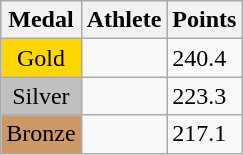<table class="wikitable">
<tr>
<th>Medal</th>
<th>Athlete</th>
<th>Points</th>
</tr>
<tr>
<td style="text-align:center;background-color:gold;">Gold</td>
<td></td>
<td>240.4</td>
</tr>
<tr>
<td style="text-align:center;background-color:silver;">Silver</td>
<td></td>
<td>223.3</td>
</tr>
<tr>
<td style="text-align:center;background-color:#CC9966;">Bronze</td>
<td></td>
<td>217.1</td>
</tr>
</table>
